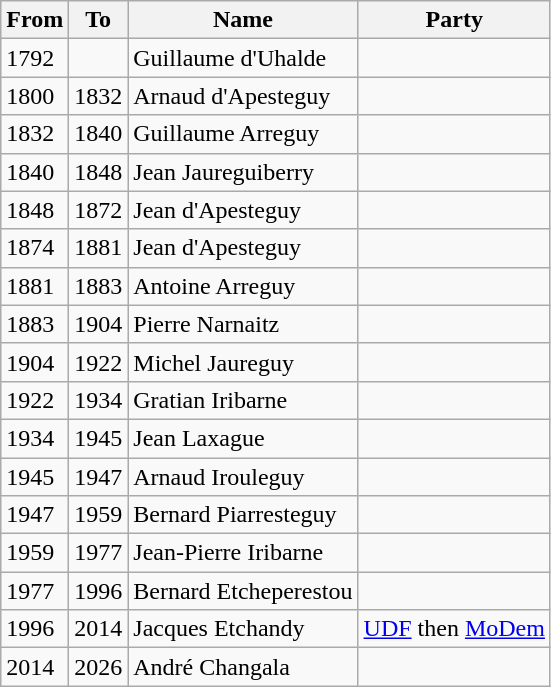<table class="wikitable">
<tr>
<th>From</th>
<th>To</th>
<th>Name</th>
<th>Party</th>
</tr>
<tr>
<td>1792</td>
<td></td>
<td>Guillaume d'Uhalde</td>
<td></td>
</tr>
<tr>
<td>1800</td>
<td>1832</td>
<td>Arnaud d'Apesteguy</td>
<td></td>
</tr>
<tr>
<td>1832</td>
<td>1840</td>
<td>Guillaume Arreguy</td>
<td></td>
</tr>
<tr>
<td>1840</td>
<td>1848</td>
<td>Jean Jaureguiberry</td>
<td></td>
</tr>
<tr>
<td>1848</td>
<td>1872</td>
<td>Jean d'Apesteguy</td>
<td></td>
</tr>
<tr>
<td>1874</td>
<td>1881</td>
<td>Jean d'Apesteguy</td>
<td></td>
</tr>
<tr>
<td>1881</td>
<td>1883</td>
<td>Antoine Arreguy</td>
<td></td>
</tr>
<tr>
<td>1883</td>
<td>1904</td>
<td>Pierre Narnaitz</td>
<td></td>
</tr>
<tr>
<td>1904</td>
<td>1922</td>
<td>Michel Jaureguy</td>
<td></td>
</tr>
<tr>
<td>1922</td>
<td>1934</td>
<td>Gratian Iribarne</td>
<td></td>
</tr>
<tr>
<td>1934</td>
<td>1945</td>
<td>Jean Laxague</td>
<td></td>
</tr>
<tr>
<td>1945</td>
<td>1947</td>
<td>Arnaud Irouleguy</td>
<td></td>
</tr>
<tr>
<td>1947</td>
<td>1959</td>
<td>Bernard Piarresteguy</td>
<td></td>
</tr>
<tr>
<td>1959</td>
<td>1977</td>
<td>Jean-Pierre Iribarne</td>
<td></td>
</tr>
<tr>
<td>1977</td>
<td>1996</td>
<td>Bernard Etcheperestou</td>
<td></td>
</tr>
<tr>
<td>1996</td>
<td>2014</td>
<td>Jacques Etchandy</td>
<td><a href='#'>UDF</a> then <a href='#'>MoDem</a></td>
</tr>
<tr>
<td>2014</td>
<td>2026</td>
<td>André Changala</td>
<td></td>
</tr>
</table>
